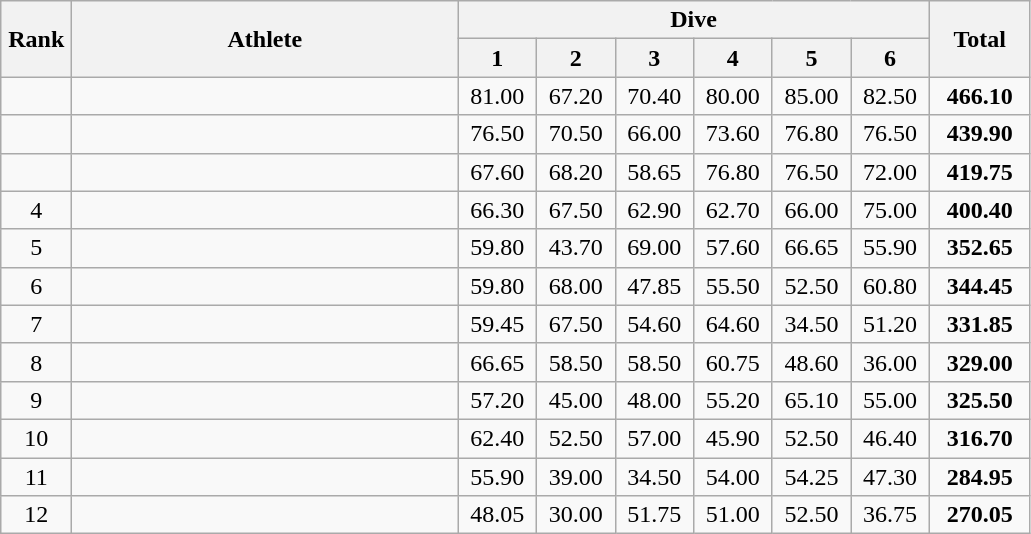<table class=wikitable style="text-align:center">
<tr>
<th rowspan="2" width=40>Rank</th>
<th rowspan="2" width=250>Athlete</th>
<th colspan="6">Dive</th>
<th rowspan="2" width=60>Total</th>
</tr>
<tr>
<th width=45>1</th>
<th width=45>2</th>
<th width=45>3</th>
<th width=45>4</th>
<th width=45>5</th>
<th width=45>6</th>
</tr>
<tr>
<td></td>
<td align=left></td>
<td>81.00</td>
<td>67.20</td>
<td>70.40</td>
<td>80.00</td>
<td>85.00</td>
<td>82.50</td>
<td><strong>466.10</strong></td>
</tr>
<tr>
<td></td>
<td align=left></td>
<td>76.50</td>
<td>70.50</td>
<td>66.00</td>
<td>73.60</td>
<td>76.80</td>
<td>76.50</td>
<td><strong>439.90</strong></td>
</tr>
<tr>
<td></td>
<td align=left></td>
<td>67.60</td>
<td>68.20</td>
<td>58.65</td>
<td>76.80</td>
<td>76.50</td>
<td>72.00</td>
<td><strong>419.75</strong></td>
</tr>
<tr>
<td>4</td>
<td align=left></td>
<td>66.30</td>
<td>67.50</td>
<td>62.90</td>
<td>62.70</td>
<td>66.00</td>
<td>75.00</td>
<td><strong>400.40</strong></td>
</tr>
<tr>
<td>5</td>
<td align=left></td>
<td>59.80</td>
<td>43.70</td>
<td>69.00</td>
<td>57.60</td>
<td>66.65</td>
<td>55.90</td>
<td><strong>352.65</strong></td>
</tr>
<tr>
<td>6</td>
<td align=left></td>
<td>59.80</td>
<td>68.00</td>
<td>47.85</td>
<td>55.50</td>
<td>52.50</td>
<td>60.80</td>
<td><strong>344.45</strong></td>
</tr>
<tr>
<td>7</td>
<td align=left></td>
<td>59.45</td>
<td>67.50</td>
<td>54.60</td>
<td>64.60</td>
<td>34.50</td>
<td>51.20</td>
<td><strong>331.85</strong></td>
</tr>
<tr>
<td>8</td>
<td align=left></td>
<td>66.65</td>
<td>58.50</td>
<td>58.50</td>
<td>60.75</td>
<td>48.60</td>
<td>36.00</td>
<td><strong>329.00</strong></td>
</tr>
<tr>
<td>9</td>
<td align=left></td>
<td>57.20</td>
<td>45.00</td>
<td>48.00</td>
<td>55.20</td>
<td>65.10</td>
<td>55.00</td>
<td><strong>325.50</strong></td>
</tr>
<tr>
<td>10</td>
<td align=left></td>
<td>62.40</td>
<td>52.50</td>
<td>57.00</td>
<td>45.90</td>
<td>52.50</td>
<td>46.40</td>
<td><strong>316.70</strong></td>
</tr>
<tr>
<td>11</td>
<td align=left></td>
<td>55.90</td>
<td>39.00</td>
<td>34.50</td>
<td>54.00</td>
<td>54.25</td>
<td>47.30</td>
<td><strong>284.95</strong></td>
</tr>
<tr>
<td>12</td>
<td align=left></td>
<td>48.05</td>
<td>30.00</td>
<td>51.75</td>
<td>51.00</td>
<td>52.50</td>
<td>36.75</td>
<td><strong>270.05</strong></td>
</tr>
</table>
